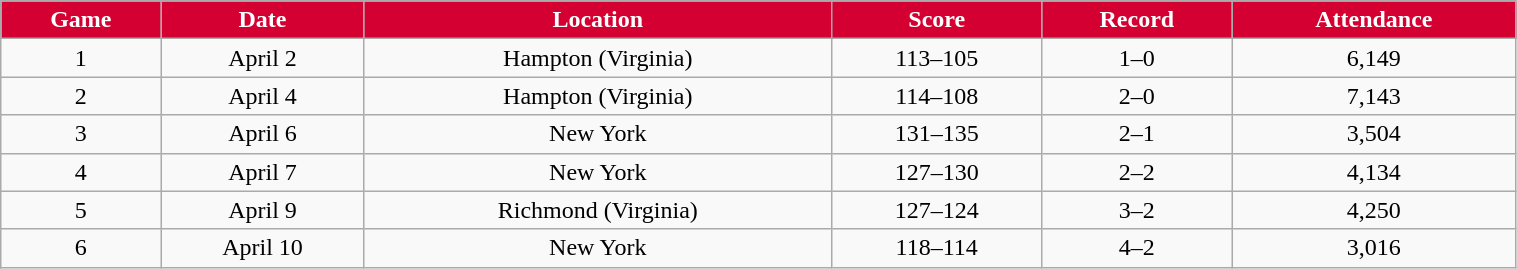<table class="wikitable" style="width:80%;">
<tr style="text-align:center; background:#D50032; color:#FFFFFF;">
<td><strong>Game</strong></td>
<td><strong>Date</strong></td>
<td><strong>Location</strong></td>
<td><strong>Score</strong></td>
<td><strong>Record</strong></td>
<td><strong>Attendance</strong></td>
</tr>
<tr style="text-align:center;" bgcolor="">
<td>1</td>
<td>April 2</td>
<td>Hampton (Virginia)</td>
<td>113–105</td>
<td>1–0</td>
<td>6,149</td>
</tr>
<tr style="text-align:center;" bgcolor="">
<td>2</td>
<td>April 4</td>
<td>Hampton (Virginia)</td>
<td>114–108</td>
<td>2–0</td>
<td>7,143</td>
</tr>
<tr style="text-align:center;" bgcolor="">
<td>3</td>
<td>April 6</td>
<td>New York</td>
<td>131–135</td>
<td>2–1</td>
<td>3,504</td>
</tr>
<tr style="text-align:center;" bgcolor="">
<td>4</td>
<td>April 7</td>
<td>New York</td>
<td>127–130</td>
<td>2–2</td>
<td>4,134</td>
</tr>
<tr style="text-align:center;" bgcolor="">
<td>5</td>
<td>April 9</td>
<td>Richmond (Virginia)</td>
<td>127–124</td>
<td>3–2</td>
<td>4,250</td>
</tr>
<tr style="text-align:center;" bgcolor="">
<td>6</td>
<td>April 10</td>
<td>New York</td>
<td>118–114</td>
<td>4–2</td>
<td>3,016</td>
</tr>
</table>
